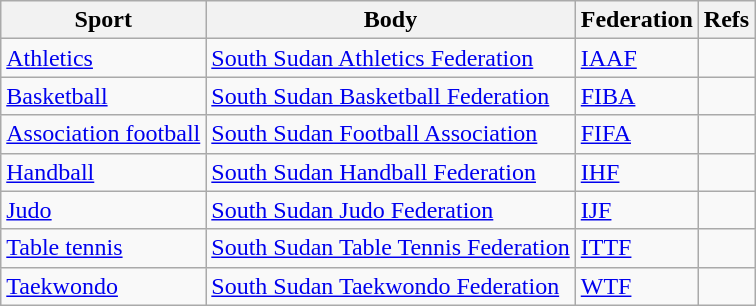<table class="wikitable">
<tr>
<th>Sport</th>
<th>Body</th>
<th>Federation</th>
<th>Refs</th>
</tr>
<tr>
<td><a href='#'>Athletics</a></td>
<td><a href='#'>South Sudan Athletics Federation</a></td>
<td><a href='#'>IAAF</a></td>
<td></td>
</tr>
<tr>
<td><a href='#'>Basketball</a></td>
<td><a href='#'>South Sudan Basketball Federation</a></td>
<td><a href='#'>FIBA</a></td>
<td></td>
</tr>
<tr>
<td><a href='#'>Association football</a></td>
<td><a href='#'>South Sudan Football Association</a></td>
<td><a href='#'>FIFA</a></td>
<td></td>
</tr>
<tr>
<td><a href='#'>Handball</a></td>
<td><a href='#'>South Sudan Handball Federation</a></td>
<td><a href='#'>IHF</a></td>
<td></td>
</tr>
<tr>
<td><a href='#'>Judo</a></td>
<td><a href='#'>South Sudan Judo Federation</a></td>
<td><a href='#'>IJF</a></td>
<td></td>
</tr>
<tr>
<td><a href='#'>Table tennis</a></td>
<td><a href='#'>South Sudan Table Tennis Federation</a></td>
<td><a href='#'>ITTF</a></td>
<td></td>
</tr>
<tr>
<td><a href='#'>Taekwondo</a></td>
<td><a href='#'>South Sudan Taekwondo Federation</a></td>
<td><a href='#'>WTF</a></td>
<td></td>
</tr>
</table>
